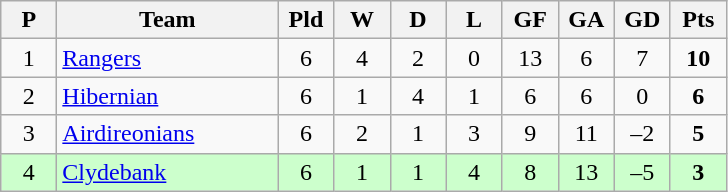<table class="wikitable" style="text-align: center;">
<tr>
<th width=30>P</th>
<th width=140>Team</th>
<th width=30>Pld</th>
<th width=30>W</th>
<th width=30>D</th>
<th width=30>L</th>
<th width=30>GF</th>
<th width=30>GA</th>
<th width=30>GD</th>
<th width=30>Pts</th>
</tr>
<tr>
<td>1</td>
<td align=left><a href='#'>Rangers</a></td>
<td>6</td>
<td>4</td>
<td>2</td>
<td>0</td>
<td>13</td>
<td>6</td>
<td>7</td>
<td><strong>10</strong></td>
</tr>
<tr>
<td>2</td>
<td align=left><a href='#'>Hibernian</a></td>
<td>6</td>
<td>1</td>
<td>4</td>
<td>1</td>
<td>6</td>
<td>6</td>
<td>0</td>
<td><strong>6</strong></td>
</tr>
<tr>
<td>3</td>
<td align=left><a href='#'>Airdireonians</a></td>
<td>6</td>
<td>2</td>
<td>1</td>
<td>3</td>
<td>9</td>
<td>11</td>
<td>–2</td>
<td><strong>5</strong></td>
</tr>
<tr style="background:#ccffcc;">
<td>4</td>
<td align=left><a href='#'>Clydebank</a></td>
<td>6</td>
<td>1</td>
<td>1</td>
<td>4</td>
<td>8</td>
<td>13</td>
<td>–5</td>
<td><strong>3</strong></td>
</tr>
</table>
